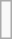<table class="wikitable right" style="margin-left:1em;">
<tr>
<td><br>






</td>
</tr>
</table>
